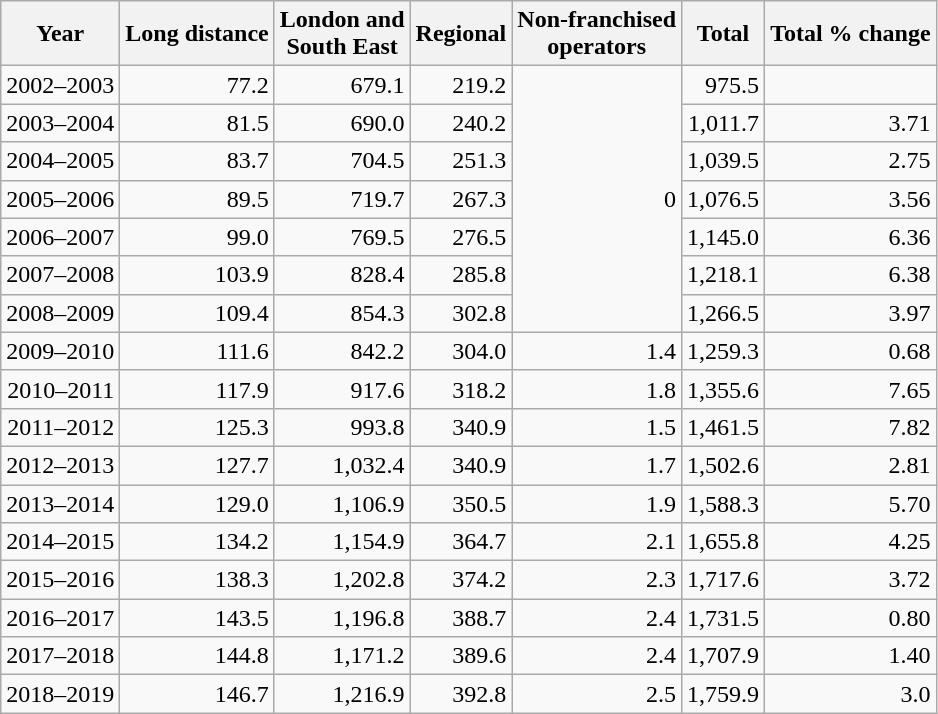<table class="wikitable"  style="text-align:right">
<tr>
<th>Year</th>
<th>Long distance</th>
<th>London and<br>South East</th>
<th>Regional</th>
<th>Non-franchised<br>operators</th>
<th>Total</th>
<th>Total % change</th>
</tr>
<tr>
<td>2002–2003</td>
<td>77.2</td>
<td>679.1</td>
<td>219.2</td>
<td rowspan="7">0</td>
<td>975.5</td>
<td></td>
</tr>
<tr>
<td>2003–2004</td>
<td>81.5</td>
<td>690.0</td>
<td>240.2</td>
<td>1,011.7</td>
<td>3.71</td>
</tr>
<tr>
<td>2004–2005</td>
<td>83.7</td>
<td>704.5</td>
<td>251.3</td>
<td>1,039.5</td>
<td>2.75</td>
</tr>
<tr>
<td>2005–2006</td>
<td>89.5</td>
<td>719.7</td>
<td>267.3</td>
<td>1,076.5</td>
<td>3.56</td>
</tr>
<tr>
<td>2006–2007</td>
<td>99.0</td>
<td>769.5</td>
<td>276.5</td>
<td>1,145.0</td>
<td>6.36</td>
</tr>
<tr>
<td>2007–2008</td>
<td>103.9</td>
<td>828.4</td>
<td>285.8</td>
<td>1,218.1</td>
<td>6.38</td>
</tr>
<tr>
<td>2008–2009</td>
<td>109.4</td>
<td>854.3</td>
<td>302.8</td>
<td>1,266.5</td>
<td>3.97</td>
</tr>
<tr>
<td>2009–2010</td>
<td>111.6</td>
<td>842.2</td>
<td>304.0</td>
<td>1.4</td>
<td>1,259.3</td>
<td>0.68</td>
</tr>
<tr>
<td>2010–2011</td>
<td>117.9</td>
<td>917.6</td>
<td>318.2</td>
<td>1.8</td>
<td>1,355.6</td>
<td>7.65</td>
</tr>
<tr>
<td>2011–2012</td>
<td>125.3</td>
<td>993.8</td>
<td>340.9</td>
<td>1.5</td>
<td>1,461.5</td>
<td>7.82</td>
</tr>
<tr>
<td>2012–2013</td>
<td>127.7</td>
<td>1,032.4</td>
<td>340.9</td>
<td>1.7</td>
<td>1,502.6</td>
<td>2.81</td>
</tr>
<tr>
<td>2013–2014</td>
<td>129.0</td>
<td>1,106.9</td>
<td>350.5</td>
<td>1.9</td>
<td>1,588.3</td>
<td>5.70</td>
</tr>
<tr>
<td>2014–2015</td>
<td>134.2</td>
<td>1,154.9</td>
<td>364.7</td>
<td>2.1</td>
<td>1,655.8</td>
<td>4.25</td>
</tr>
<tr>
<td>2015–2016</td>
<td>138.3</td>
<td>1,202.8</td>
<td>374.2</td>
<td>2.3</td>
<td>1,717.6</td>
<td>3.72</td>
</tr>
<tr>
<td>2016–2017</td>
<td>143.5</td>
<td>1,196.8</td>
<td>388.7</td>
<td>2.4</td>
<td>1,731.5</td>
<td>0.80</td>
</tr>
<tr>
<td>2017–2018</td>
<td>144.8</td>
<td>1,171.2</td>
<td>389.6</td>
<td>2.4</td>
<td>1,707.9</td>
<td>1.40</td>
</tr>
<tr>
<td>2018–2019</td>
<td>146.7</td>
<td>1,216.9</td>
<td>392.8</td>
<td>2.5</td>
<td>1,759.9</td>
<td>3.0</td>
</tr>
</table>
